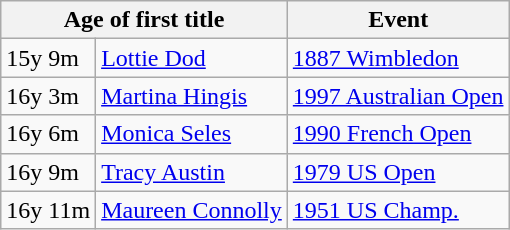<table class=wikitable>
<tr>
<th colspan=2>Age of first title</th>
<th>Event</th>
</tr>
<tr>
<td>15y 9m</td>
<td> <a href='#'>Lottie Dod</a></td>
<td><a href='#'>1887 Wimbledon</a></td>
</tr>
<tr>
<td>16y 3m</td>
<td> <a href='#'>Martina Hingis</a></td>
<td><a href='#'>1997 Australian Open</a></td>
</tr>
<tr>
<td>16y 6m</td>
<td> <a href='#'>Monica Seles</a></td>
<td><a href='#'>1990 French Open</a></td>
</tr>
<tr>
<td>16y 9m</td>
<td> <a href='#'>Tracy Austin</a></td>
<td><a href='#'>1979 US Open</a></td>
</tr>
<tr>
<td>16y 11m</td>
<td> <a href='#'>Maureen Connolly</a></td>
<td><a href='#'>1951 US Champ.</a></td>
</tr>
</table>
